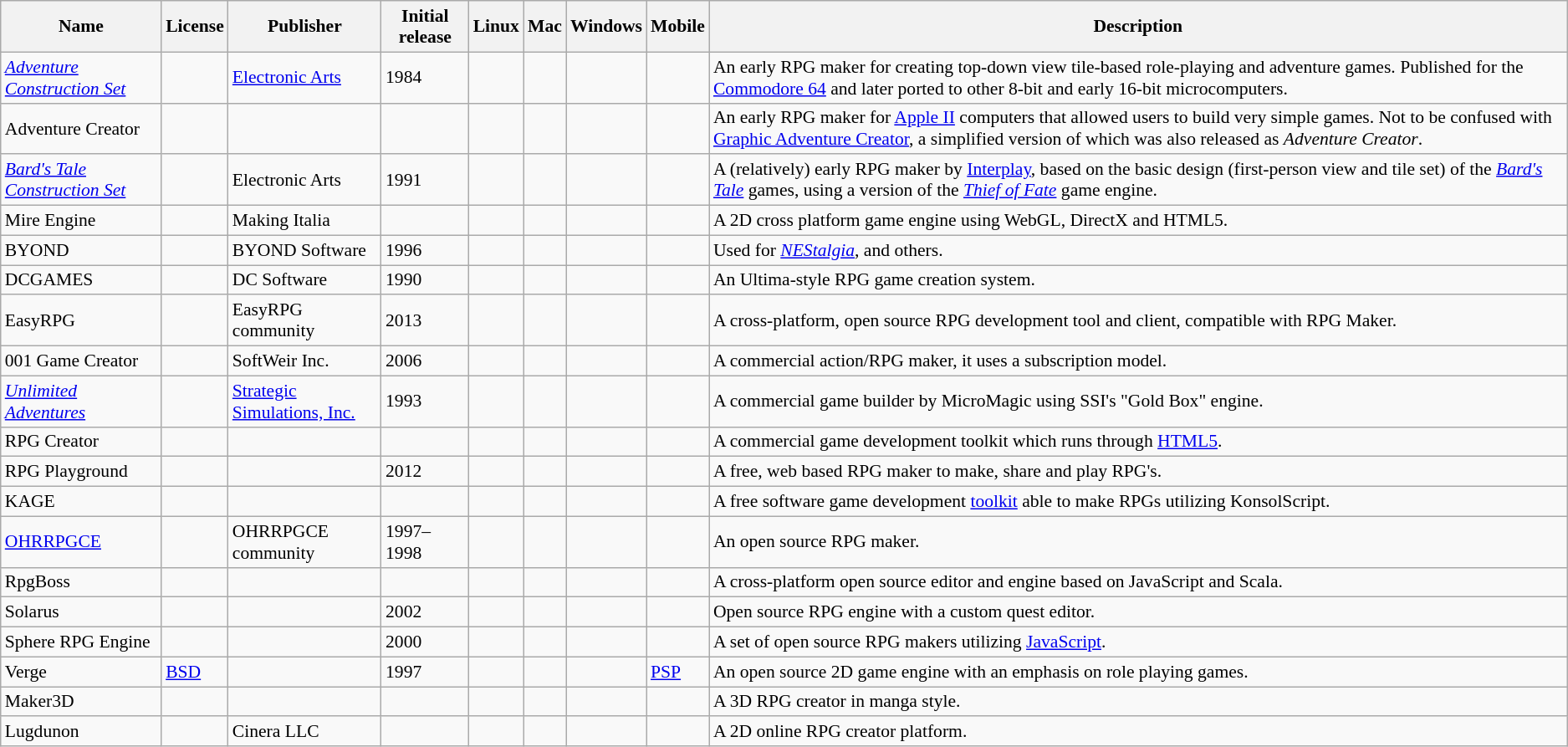<table class="wikitable sortable" style="font-size:90%">
<tr>
<th scope="col">Name</th>
<th scope="col">License</th>
<th scope="col">Publisher</th>
<th scope="col">Initial release</th>
<th scope="col">Linux</th>
<th scope="col">Mac</th>
<th scope="col">Windows</th>
<th scope="col">Mobile</th>
<th scope="col">Description</th>
</tr>
<tr>
<td><em><a href='#'>Adventure Construction Set</a></em></td>
<td></td>
<td><a href='#'>Electronic Arts</a></td>
<td>1984</td>
<td></td>
<td></td>
<td></td>
<td></td>
<td>An early RPG maker for creating top-down view tile-based role-playing and adventure games. Published for the <a href='#'>Commodore 64</a> and later ported to other 8-bit and early 16-bit microcomputers.</td>
</tr>
<tr>
<td>Adventure Creator</td>
<td></td>
<td></td>
<td></td>
<td></td>
<td></td>
<td></td>
<td></td>
<td>An early RPG maker for <a href='#'>Apple II</a> computers that allowed users to build very simple games. Not to be confused with <a href='#'>Graphic Adventure Creator</a>, a simplified version of which was also released as <em>Adventure Creator</em>.</td>
</tr>
<tr>
<td><em><a href='#'>Bard's Tale Construction Set</a></em></td>
<td></td>
<td>Electronic Arts</td>
<td>1991</td>
<td></td>
<td></td>
<td></td>
<td></td>
<td>A (relatively) early RPG maker by <a href='#'>Interplay</a>, based on the basic design (first-person view and tile set) of the <em><a href='#'>Bard's Tale</a></em> games, using a version of the <em><a href='#'>Thief of Fate</a></em> game engine.</td>
</tr>
<tr>
<td>Mire Engine</td>
<td></td>
<td>Making Italia</td>
<td></td>
<td></td>
<td></td>
<td></td>
<td></td>
<td>A 2D cross platform game engine using WebGL, DirectX and HTML5.</td>
</tr>
<tr>
<td>BYOND</td>
<td></td>
<td>BYOND Software</td>
<td>1996</td>
<td></td>
<td></td>
<td></td>
<td></td>
<td>Used for <em><a href='#'>NEStalgia</a></em>, and others.</td>
</tr>
<tr>
<td>DCGAMES</td>
<td></td>
<td>DC Software</td>
<td>1990</td>
<td></td>
<td></td>
<td></td>
<td></td>
<td>An Ultima-style RPG game creation system.</td>
</tr>
<tr>
<td>EasyRPG</td>
<td></td>
<td>EasyRPG community</td>
<td>2013</td>
<td></td>
<td></td>
<td></td>
<td></td>
<td>A cross-platform, open source RPG development tool and client, compatible with RPG Maker.</td>
</tr>
<tr>
<td>001 Game Creator</td>
<td></td>
<td>SoftWeir Inc.</td>
<td>2006</td>
<td></td>
<td></td>
<td></td>
<td></td>
<td>A commercial action/RPG maker, it uses a subscription model.</td>
</tr>
<tr>
<td><em><a href='#'>Unlimited Adventures</a></em></td>
<td></td>
<td><a href='#'>Strategic Simulations, Inc.</a></td>
<td>1993</td>
<td></td>
<td></td>
<td></td>
<td></td>
<td>A commercial game builder by MicroMagic using SSI's "Gold Box" engine.</td>
</tr>
<tr>
<td>RPG Creator</td>
<td></td>
<td></td>
<td></td>
<td></td>
<td></td>
<td></td>
<td></td>
<td>A commercial game development toolkit which runs through <a href='#'>HTML5</a>.</td>
</tr>
<tr>
<td>RPG Playground</td>
<td></td>
<td></td>
<td>2012</td>
<td></td>
<td></td>
<td></td>
<td></td>
<td>A free, web based RPG maker to make, share and play RPG's.</td>
</tr>
<tr>
<td>KAGE</td>
<td></td>
<td></td>
<td></td>
<td></td>
<td></td>
<td></td>
<td></td>
<td>A free software game development <a href='#'>toolkit</a> able to make RPGs utilizing KonsolScript.</td>
</tr>
<tr>
<td><a href='#'>OHRRPGCE</a></td>
<td></td>
<td>OHRRPGCE community</td>
<td>1997–1998</td>
<td></td>
<td></td>
<td></td>
<td></td>
<td>An open source RPG maker.</td>
</tr>
<tr>
<td>RpgBoss</td>
<td></td>
<td></td>
<td></td>
<td></td>
<td></td>
<td></td>
<td></td>
<td>A cross-platform open source editor and engine based on JavaScript and Scala.</td>
</tr>
<tr>
<td>Solarus</td>
<td></td>
<td></td>
<td>2002</td>
<td></td>
<td></td>
<td></td>
<td></td>
<td>Open source RPG engine with a custom quest editor.</td>
</tr>
<tr>
<td>Sphere RPG Engine</td>
<td></td>
<td></td>
<td>2000</td>
<td></td>
<td></td>
<td></td>
<td></td>
<td>A set of open source RPG makers utilizing <a href='#'>JavaScript</a>.</td>
</tr>
<tr>
<td>Verge</td>
<td><a href='#'>BSD</a></td>
<td></td>
<td>1997</td>
<td></td>
<td></td>
<td></td>
<td><a href='#'>PSP</a></td>
<td>An open source 2D game engine with an emphasis on role playing games.</td>
</tr>
<tr>
<td>Maker3D</td>
<td></td>
<td></td>
<td></td>
<td></td>
<td></td>
<td></td>
<td></td>
<td>A 3D RPG creator in manga style.</td>
</tr>
<tr>
<td>Lugdunon</td>
<td></td>
<td>Cinera LLC</td>
<td></td>
<td></td>
<td></td>
<td></td>
<td></td>
<td>A 2D online RPG creator platform.</td>
</tr>
</table>
